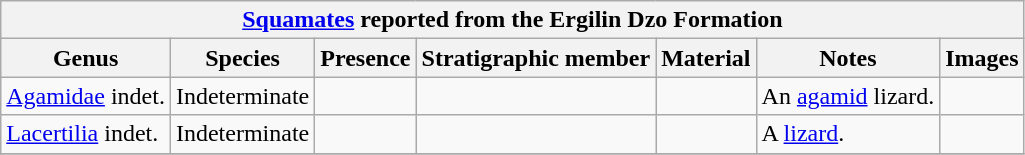<table class="wikitable" align="center">
<tr>
<th colspan="7" align="center"><strong><a href='#'>Squamates</a> reported from the Ergilin Dzo Formation</strong></th>
</tr>
<tr>
<th>Genus</th>
<th>Species</th>
<th>Presence</th>
<th><strong>Stratigraphic member</strong></th>
<th><strong>Material</strong></th>
<th>Notes</th>
<th>Images</th>
</tr>
<tr>
<td><a href='#'>Agamidae</a> indet.</td>
<td>Indeterminate</td>
<td></td>
<td></td>
<td></td>
<td>An <a href='#'>agamid</a> lizard.</td>
<td></td>
</tr>
<tr>
<td><a href='#'>Lacertilia</a> indet.</td>
<td>Indeterminate</td>
<td></td>
<td></td>
<td></td>
<td>A <a href='#'>lizard</a>.</td>
<td></td>
</tr>
<tr>
</tr>
</table>
